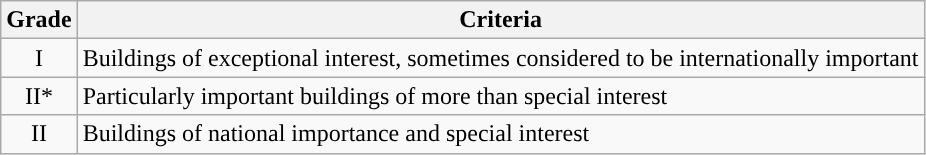<table class="wikitable">
<tr>
<th>Grade</th>
<th>Criteria</th>
</tr>
<tr>
<td align="center" >I</td>
<td>Buildings of exceptional interest, sometimes considered to be internationally important</td>
</tr>
<tr>
<td align="center" >II*</td>
<td>Particularly important buildings of more than special interest</td>
</tr>
<tr>
<td align="center" >II</td>
<td>Buildings of national importance and special interest</td>
</tr>
</table>
